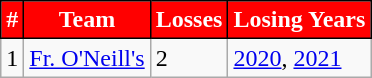<table class="wikitable">
<tr>
<th style="background:red; color:white; border:1px solid black;">#</th>
<th style="background:red; color:white; border:1px solid black;"><strong>Team</strong></th>
<th style="background:red; color:white; border:1px solid black;"><strong>Losses</strong></th>
<th style="background:red; color:white; border:1px solid black;"><strong>Losing Years</strong></th>
</tr>
<tr>
<td>1</td>
<td><a href='#'>Fr. O'Neill's</a></td>
<td>2</td>
<td><a href='#'>2020</a>, <a href='#'>2021</a></td>
</tr>
</table>
